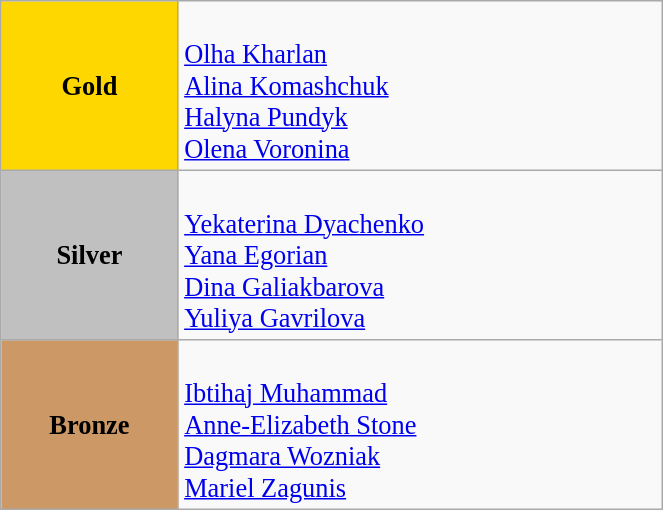<table class="wikitable" style=" text-align:center; font-size:110%;" width="35%">
<tr>
<td bgcolor="gold"><strong>Gold</strong></td>
<td align=left><br><a href='#'>Olha Kharlan</a><br><a href='#'>Alina Komashchuk</a><br><a href='#'>Halyna Pundyk</a><br><a href='#'>Olena Voronina</a></td>
</tr>
<tr>
<td bgcolor="silver"><strong>Silver</strong></td>
<td align=left><br><a href='#'>Yekaterina Dyachenko</a><br><a href='#'>Yana Egorian</a><br><a href='#'>Dina Galiakbarova</a><br><a href='#'>Yuliya Gavrilova</a></td>
</tr>
<tr>
<td bgcolor="#cc9966"><strong>Bronze</strong></td>
<td align=left><br><a href='#'>Ibtihaj Muhammad</a><br><a href='#'>Anne-Elizabeth Stone</a><br><a href='#'>Dagmara Wozniak</a><br><a href='#'>Mariel Zagunis</a></td>
</tr>
</table>
